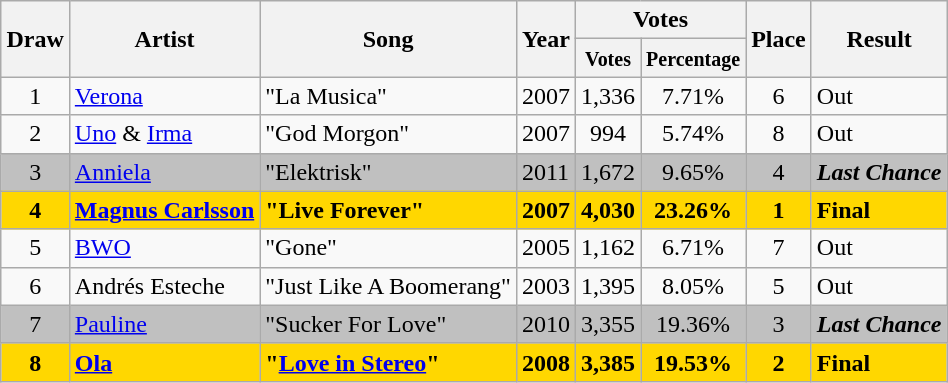<table class="sortable wikitable" style="margin: 1em auto 1em auto; text-align:center;">
<tr>
<th rowspan="2">Draw</th>
<th rowspan="2">Artist</th>
<th rowspan="2">Song</th>
<th rowspan="2">Year</th>
<th colspan="2" class="unsortable">Votes</th>
<th rowspan="2">Place</th>
<th rowspan="2">Result</th>
</tr>
<tr>
<th><small>Votes</small></th>
<th><small>Percentage</small></th>
</tr>
<tr>
<td>1</td>
<td align="left"><a href='#'>Verona</a></td>
<td align="left">"La Musica"</td>
<td align="left">2007</td>
<td>1,336</td>
<td>7.71%</td>
<td>6</td>
<td align="left">Out</td>
</tr>
<tr>
<td>2</td>
<td align="left"><a href='#'>Uno</a> & <a href='#'>Irma</a></td>
<td align="left">"God Morgon"</td>
<td align="left">2007</td>
<td>994</td>
<td>5.74%</td>
<td>8</td>
<td align="left">Out</td>
</tr>
<tr style="background:silver;">
<td>3</td>
<td align="left"><a href='#'>Anniela</a></td>
<td align="left">"Elektrisk"</td>
<td align="left">2011</td>
<td>1,672</td>
<td>9.65%</td>
<td>4</td>
<td align="left"><strong><em>Last Chance</em></strong></td>
</tr>
<tr style="font-weight:bold;background:gold;">
<td><strong>4</strong></td>
<td align="left"><strong><a href='#'>Magnus Carlsson</a></strong></td>
<td align="left"><strong>"Live Forever"</strong></td>
<td align="left"><strong>2007</strong></td>
<td><strong>4,030</strong></td>
<td><strong>23.26%</strong></td>
<td><strong>1</strong></td>
<td align="left">Final</td>
</tr>
<tr>
<td>5</td>
<td align="left"><a href='#'>BWO</a></td>
<td align="left">"Gone"</td>
<td align="left">2005</td>
<td>1,162</td>
<td>6.71%</td>
<td>7</td>
<td align="left">Out</td>
</tr>
<tr>
<td>6</td>
<td align="left">Andrés Esteche</td>
<td align="left">"Just Like A Boomerang"</td>
<td align="left">2003</td>
<td>1,395</td>
<td>8.05%</td>
<td>5</td>
<td align="left">Out</td>
</tr>
<tr style="background:silver;">
<td>7</td>
<td align="left"><a href='#'>Pauline</a></td>
<td align="left">"Sucker For Love"</td>
<td align="left">2010</td>
<td>3,355</td>
<td>19.36%</td>
<td>3</td>
<td align="left"><strong><em>Last Chance</em></strong></td>
</tr>
<tr style="font-weight:bold;background:gold;">
<td><strong>8</strong></td>
<td align="left"><strong><a href='#'>Ola</a></strong></td>
<td align="left"><strong>"<a href='#'>Love in Stereo</a>"</strong></td>
<td align="left"><strong>2008</strong></td>
<td><strong>3,385</strong></td>
<td><strong>19.53%</strong></td>
<td><strong>2</strong></td>
<td align="left">Final</td>
</tr>
</table>
